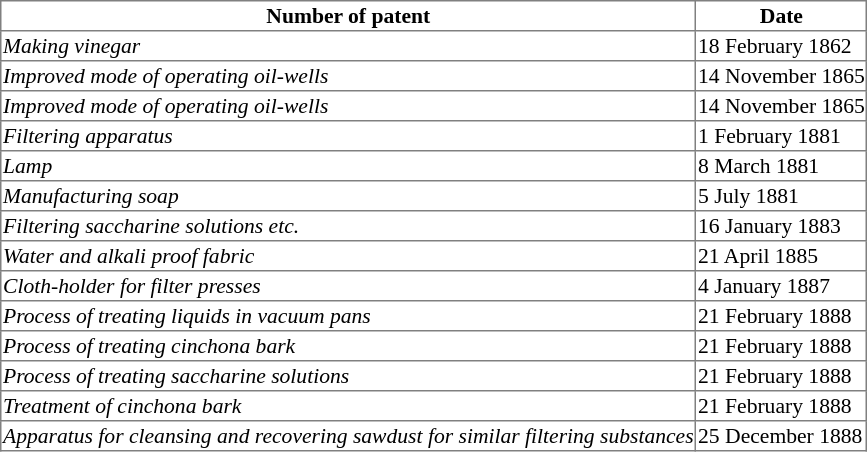<table class = "sortable" | border="1" cellpadding="1" style="border-collapse: collapse; font-size:90%">
<tr>
<th><strong>Number of patent</strong></th>
<th><strong>Date</strong></th>
</tr>
<tr>
<td> <em>Making vinegar</em></td>
<td>18 February 1862</td>
</tr>
<tr>
<td> <em>Improved mode of operating oil-wells</em></td>
<td>14 November 1865</td>
</tr>
<tr>
<td> <em>Improved mode of operating oil-wells</em></td>
<td>14 November 1865</td>
</tr>
<tr>
<td> <em>Filtering apparatus</em></td>
<td>1 February 1881</td>
</tr>
<tr>
<td> <em>Lamp</em></td>
<td>8 March 1881</td>
</tr>
<tr>
<td> <em>Manufacturing soap</em></td>
<td>5 July 1881</td>
</tr>
<tr>
<td> <em>Filtering saccharine solutions etc.</em></td>
<td>16 January 1883</td>
</tr>
<tr>
<td> <em>Water and alkali proof fabric</em></td>
<td>21 April 1885</td>
</tr>
<tr>
<td> <em>Cloth-holder for filter presses</em></td>
<td>4 January 1887</td>
</tr>
<tr>
<td> <em>Process of treating liquids in vacuum pans</em></td>
<td>21 February 1888</td>
</tr>
<tr>
<td> <em>Process of treating cinchona bark </em></td>
<td>21 February 1888</td>
</tr>
<tr>
<td> <em>Process of treating saccharine solutions</em></td>
<td>21 February 1888</td>
</tr>
<tr>
<td> <em>Treatment of cinchona bark</em></td>
<td>21 February 1888</td>
</tr>
<tr>
<td> <em>Apparatus for cleansing and recovering sawdust for similar filtering substances</em></td>
<td>25 December 1888</td>
</tr>
</table>
